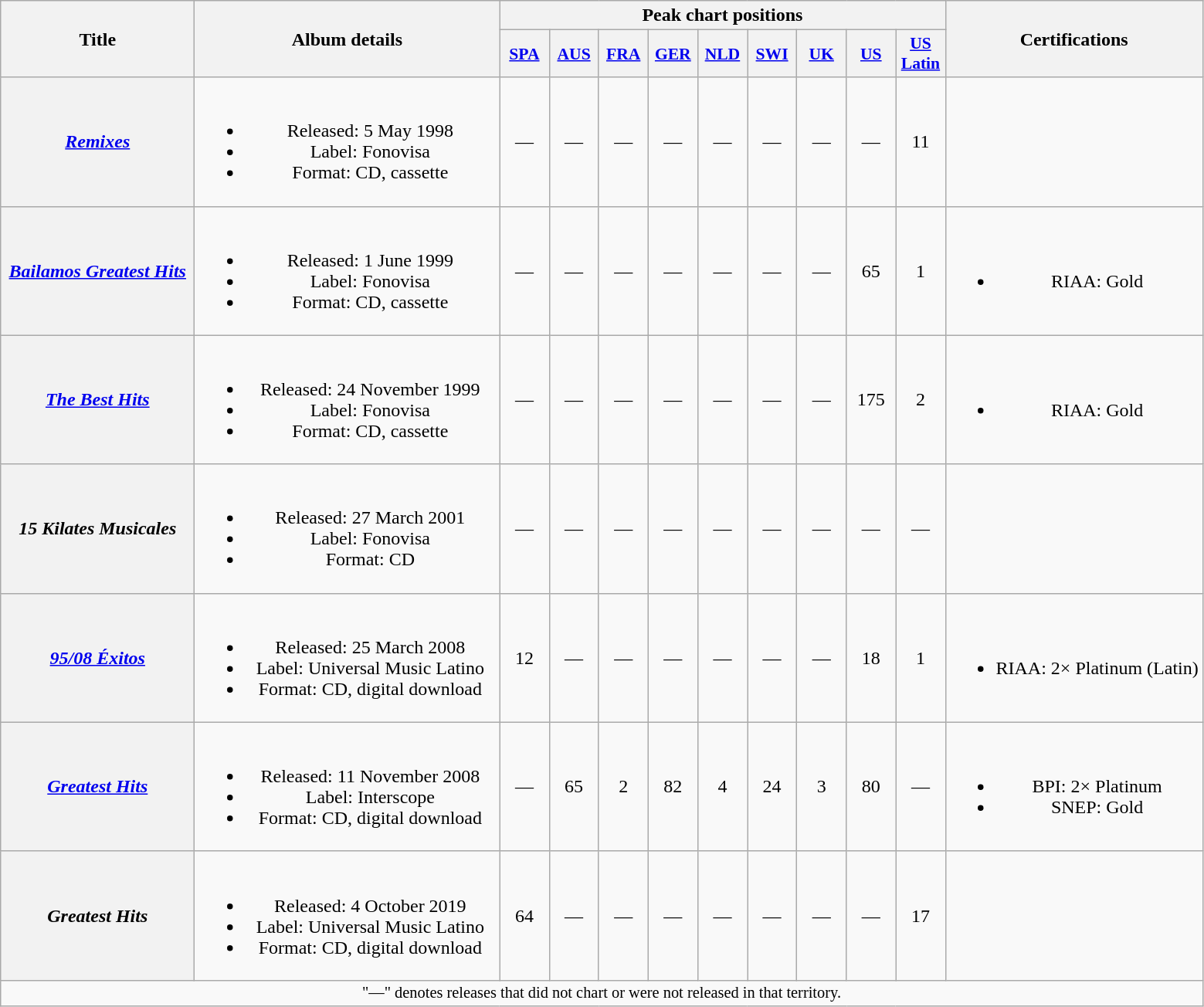<table class="wikitable plainrowheaders" style="text-align:center;" border="1">
<tr>
<th scope="col" rowspan="2" style="width:10em;">Title</th>
<th scope="col" rowspan="2" style="width:16em;">Album details</th>
<th scope="col" colspan="9">Peak chart positions</th>
<th scope="col" rowspan="2">Certifications</th>
</tr>
<tr>
<th scope="col" style="width:2.5em;font-size:90%;"><a href='#'>SPA</a><br></th>
<th scope="col" style="width:2.5em;font-size:90%;"><a href='#'>AUS</a><br></th>
<th scope="col" style="width:2.5em;font-size:90%;"><a href='#'>FRA</a><br></th>
<th scope="col" style="width:2.5em;font-size:90%;"><a href='#'>GER</a><br></th>
<th scope="col" style="width:2.5em;font-size:90%;"><a href='#'>NLD</a><br></th>
<th scope="col" style="width:2.5em;font-size:90%;"><a href='#'>SWI</a><br></th>
<th scope="col" style="width:2.5em;font-size:90%;"><a href='#'>UK</a><br></th>
<th scope="col" style="width:2.5em;font-size:90%;"><a href='#'>US</a><br></th>
<th scope="col" style="width:2.5em;font-size:90%;"><a href='#'>US Latin</a><br></th>
</tr>
<tr>
<th scope="row"><em><a href='#'>Remixes</a></em></th>
<td><br><ul><li>Released: 5 May 1998</li><li>Label: Fonovisa</li><li>Format: CD, cassette</li></ul></td>
<td>—</td>
<td>—</td>
<td>—</td>
<td>—</td>
<td>—</td>
<td>—</td>
<td>—</td>
<td>—</td>
<td>11</td>
<td></td>
</tr>
<tr>
<th scope="row"><em><a href='#'>Bailamos Greatest Hits</a></em></th>
<td><br><ul><li>Released: 1 June 1999</li><li>Label: Fonovisa</li><li>Format: CD, cassette</li></ul></td>
<td>—</td>
<td>—</td>
<td>—</td>
<td>—</td>
<td>—</td>
<td>—</td>
<td>—</td>
<td>65</td>
<td>1</td>
<td><br><ul><li>RIAA: Gold</li></ul></td>
</tr>
<tr>
<th scope="row"><em><a href='#'>The Best Hits</a></em></th>
<td><br><ul><li>Released: 24 November 1999</li><li>Label: Fonovisa</li><li>Format: CD, cassette</li></ul></td>
<td>—</td>
<td>—</td>
<td>—</td>
<td>—</td>
<td>—</td>
<td>—</td>
<td>—</td>
<td>175</td>
<td>2</td>
<td><br><ul><li>RIAA: Gold</li></ul></td>
</tr>
<tr>
<th scope="row"><em>15 Kilates Musicales</em></th>
<td><br><ul><li>Released: 27 March 2001</li><li>Label: Fonovisa</li><li>Format: CD</li></ul></td>
<td>—</td>
<td>—</td>
<td>—</td>
<td>—</td>
<td>—</td>
<td>—</td>
<td>—</td>
<td>—</td>
<td>—</td>
<td></td>
</tr>
<tr>
<th scope="row"><em><a href='#'>95/08 Éxitos</a></em></th>
<td><br><ul><li>Released: 25 March 2008</li><li>Label: Universal Music Latino</li><li>Format: CD, digital download</li></ul></td>
<td>12</td>
<td>—</td>
<td>—</td>
<td>—</td>
<td>—</td>
<td>—</td>
<td>—</td>
<td>18</td>
<td>1</td>
<td><br><ul><li>RIAA: 2× Platinum (Latin)</li></ul></td>
</tr>
<tr>
<th scope="row"><em><a href='#'>Greatest Hits</a></em></th>
<td><br><ul><li>Released: 11 November 2008</li><li>Label: Interscope</li><li>Format: CD, digital download</li></ul></td>
<td>—</td>
<td>65</td>
<td>2</td>
<td>82</td>
<td>4</td>
<td>24</td>
<td>3</td>
<td>80</td>
<td>—</td>
<td><br><ul><li>BPI: 2× Platinum</li><li>SNEP: Gold</li></ul></td>
</tr>
<tr>
<th scope="row"><em>Greatest Hits</em></th>
<td><br><ul><li>Released: 4 October 2019</li><li>Label: Universal Music Latino</li><li>Format: CD, digital download</li></ul></td>
<td>64</td>
<td>—</td>
<td>—</td>
<td>—</td>
<td>—</td>
<td>—</td>
<td>—</td>
<td>—</td>
<td>17</td>
<td></td>
</tr>
<tr>
<td align="center" colspan="15" style="font-size:85%">"—" denotes releases that did not chart or were not released in that territory.</td>
</tr>
</table>
